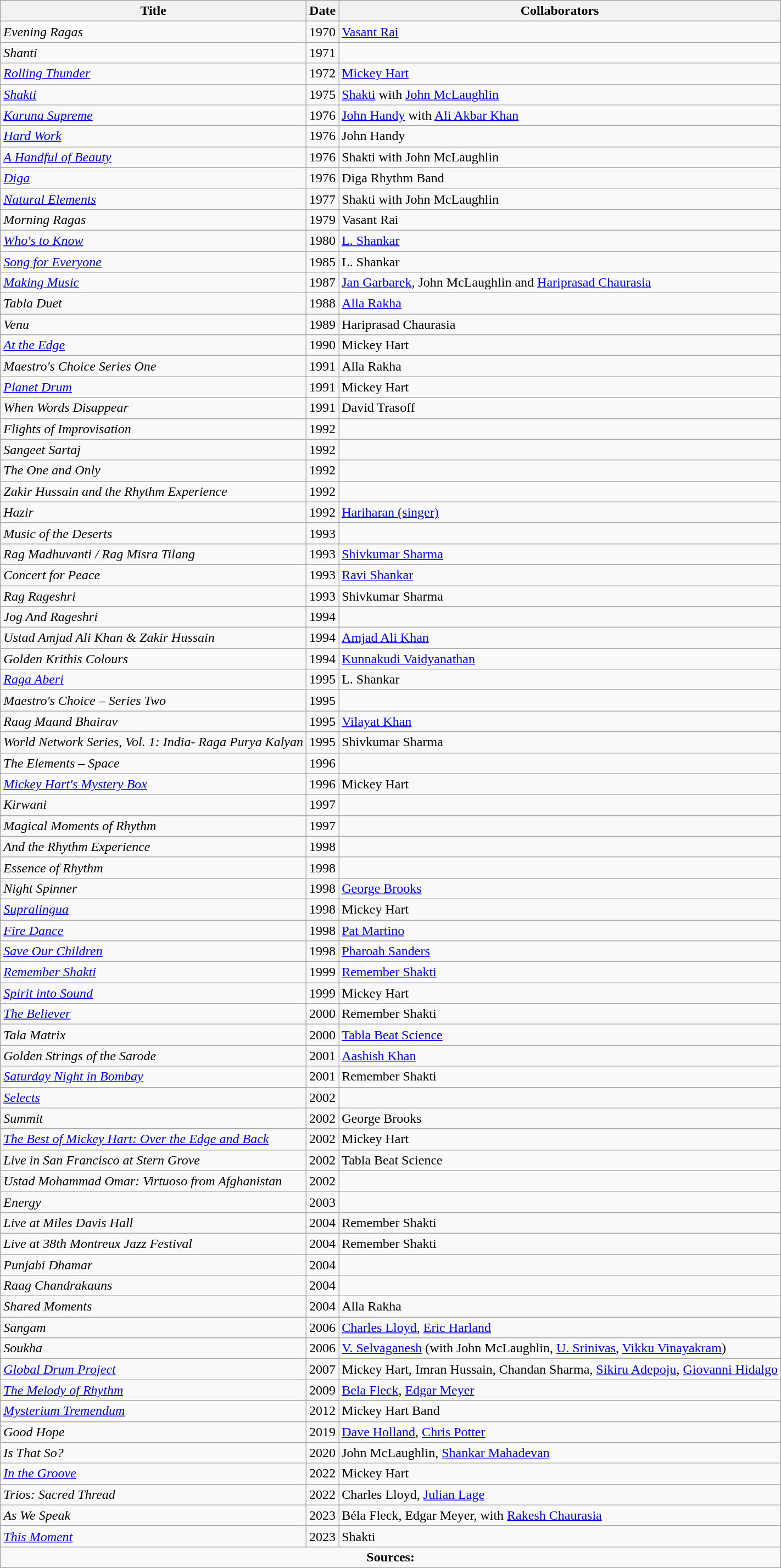<table class="wikitable">
<tr>
<th>Title</th>
<th>Date</th>
<th>Collaborators</th>
</tr>
<tr>
<td><em>Evening Ragas</em></td>
<td>1970</td>
<td><a href='#'>Vasant Rai</a></td>
</tr>
<tr>
<td><em>Shanti</em></td>
<td>1971</td>
<td></td>
</tr>
<tr>
<td><em><a href='#'>Rolling Thunder</a></em></td>
<td>1972</td>
<td><a href='#'>Mickey Hart</a></td>
</tr>
<tr>
<td><em><a href='#'>Shakti</a></em></td>
<td>1975</td>
<td><a href='#'>Shakti</a> with <a href='#'>John McLaughlin</a></td>
</tr>
<tr>
<td><em><a href='#'>Karuna Supreme</a></em></td>
<td>1976</td>
<td><a href='#'>John Handy</a> with <a href='#'>Ali Akbar Khan</a></td>
</tr>
<tr>
<td><em><a href='#'>Hard Work</a></em></td>
<td>1976</td>
<td>John Handy</td>
</tr>
<tr>
<td><em><a href='#'>A Handful of Beauty</a></em></td>
<td>1976</td>
<td>Shakti with John McLaughlin</td>
</tr>
<tr>
<td><em><a href='#'>Diga</a></em></td>
<td>1976</td>
<td>Diga Rhythm Band</td>
</tr>
<tr>
<td><em><a href='#'>Natural Elements</a></em></td>
<td>1977</td>
<td>Shakti with John McLaughlin</td>
</tr>
<tr>
<td><em>Morning Ragas</em></td>
<td>1979</td>
<td>Vasant Rai</td>
</tr>
<tr>
<td><em><a href='#'>Who's to Know</a></em></td>
<td>1980</td>
<td><a href='#'>L. Shankar</a></td>
</tr>
<tr>
<td><em><a href='#'>Song for Everyone</a></em></td>
<td>1985</td>
<td>L. Shankar</td>
</tr>
<tr>
<td><em><a href='#'>Making Music</a></em></td>
<td>1987</td>
<td><a href='#'>Jan Garbarek</a>, John McLaughlin and <a href='#'>Hariprasad Chaurasia</a></td>
</tr>
<tr>
<td><em>Tabla Duet</em></td>
<td>1988</td>
<td><a href='#'>Alla Rakha</a></td>
</tr>
<tr>
<td><em>Venu</em></td>
<td>1989</td>
<td>Hariprasad Chaurasia</td>
</tr>
<tr>
<td><em><a href='#'>At the Edge</a></em></td>
<td>1990</td>
<td>Mickey Hart</td>
</tr>
<tr>
<td><em>Maestro's Choice Series One</em></td>
<td>1991</td>
<td>Alla Rakha</td>
</tr>
<tr>
<td><em><a href='#'>Planet Drum</a></em></td>
<td>1991</td>
<td>Mickey Hart</td>
</tr>
<tr>
<td><em>When Words Disappear</em></td>
<td>1991</td>
<td>David Trasoff</td>
</tr>
<tr>
<td><em>Flights of Improvisation</em></td>
<td>1992</td>
<td></td>
</tr>
<tr>
<td><em>Sangeet Sartaj</em></td>
<td>1992</td>
<td></td>
</tr>
<tr>
<td><em>The One and Only</em></td>
<td>1992</td>
<td></td>
</tr>
<tr>
<td><em>Zakir Hussain and the Rhythm Experience</em></td>
<td>1992</td>
<td></td>
</tr>
<tr>
<td><em>Hazir</em></td>
<td>1992</td>
<td><a href='#'>Hariharan (singer)</a></td>
</tr>
<tr>
<td><em>Music of the Deserts</em></td>
<td>1993</td>
<td></td>
</tr>
<tr>
<td><em>Rag Madhuvanti / Rag Misra Tilang</em></td>
<td>1993</td>
<td><a href='#'>Shivkumar Sharma</a></td>
</tr>
<tr>
<td><em>Concert for Peace</em></td>
<td>1993</td>
<td><a href='#'>Ravi Shankar</a></td>
</tr>
<tr>
<td><em>Rag Rageshri</em></td>
<td>1993</td>
<td>Shivkumar Sharma</td>
</tr>
<tr>
<td><em>Jog And Rageshri</em></td>
<td>1994</td>
<td></td>
</tr>
<tr>
<td><em>Ustad Amjad Ali Khan & Zakir Hussain</em></td>
<td>1994</td>
<td><a href='#'>Amjad Ali Khan</a></td>
</tr>
<tr>
<td><em>Golden Krithis Colours</em></td>
<td>1994</td>
<td><a href='#'>Kunnakudi Vaidyanathan</a></td>
</tr>
<tr>
<td><em><a href='#'>Raga Aberi</a></em></td>
<td>1995</td>
<td>L. Shankar</td>
</tr>
<tr>
<td><em>Maestro's Choice – Series Two</em></td>
<td>1995</td>
<td></td>
</tr>
<tr>
<td><em>Raag Maand Bhairav</em></td>
<td>1995</td>
<td><a href='#'>Vilayat Khan</a></td>
</tr>
<tr>
<td><em>World Network Series, Vol. 1: India- Raga Purya Kalyan</em></td>
<td>1995</td>
<td>Shivkumar Sharma</td>
</tr>
<tr>
<td><em>The Elements – Space</em></td>
<td>1996</td>
<td></td>
</tr>
<tr>
<td><em><a href='#'>Mickey Hart's Mystery Box</a></em></td>
<td>1996</td>
<td>Mickey Hart</td>
</tr>
<tr>
<td><em>Kirwani</em></td>
<td>1997</td>
<td></td>
</tr>
<tr>
<td><em>Magical Moments of Rhythm</em></td>
<td>1997</td>
<td></td>
</tr>
<tr>
<td><em>And the Rhythm Experience</em></td>
<td>1998</td>
<td></td>
</tr>
<tr>
<td><em>Essence of Rhythm</em></td>
<td>1998</td>
<td></td>
</tr>
<tr>
<td><em>Night Spinner</em></td>
<td>1998</td>
<td><a href='#'>George Brooks</a></td>
</tr>
<tr>
<td><em><a href='#'>Supralingua</a></em></td>
<td>1998</td>
<td>Mickey Hart</td>
</tr>
<tr>
<td><em><a href='#'>Fire Dance</a></em></td>
<td>1998</td>
<td><a href='#'>Pat Martino</a></td>
</tr>
<tr>
<td><em><a href='#'>Save Our Children</a></em></td>
<td>1998</td>
<td><a href='#'>Pharoah Sanders</a></td>
</tr>
<tr>
<td><a href='#'><em>Remember Shakti</em></a></td>
<td>1999</td>
<td><a href='#'>Remember Shakti</a></td>
</tr>
<tr>
<td><em><a href='#'>Spirit into Sound</a></em></td>
<td>1999</td>
<td>Mickey Hart</td>
</tr>
<tr>
<td><a href='#'><em>The Believer</em></a></td>
<td>2000</td>
<td>Remember Shakti</td>
</tr>
<tr>
<td><em>Tala Matrix</em></td>
<td>2000</td>
<td><a href='#'>Tabla Beat Science</a></td>
</tr>
<tr>
<td><em>Golden Strings of the Sarode</em></td>
<td>2001</td>
<td><a href='#'>Aashish Khan</a></td>
</tr>
<tr>
<td><a href='#'><em>Saturday Night in Bombay</em></a></td>
<td>2001</td>
<td>Remember Shakti</td>
</tr>
<tr>
<td><em><a href='#'>Selects</a></em></td>
<td>2002</td>
<td></td>
</tr>
<tr>
<td><em>Summit</em></td>
<td>2002</td>
<td>George Brooks</td>
</tr>
<tr>
<td><em><a href='#'>The Best of Mickey Hart: Over the Edge and Back</a></em></td>
<td>2002</td>
<td>Mickey Hart</td>
</tr>
<tr>
<td><em>Live in San Francisco at Stern Grove</em></td>
<td>2002</td>
<td>Tabla Beat Science</td>
</tr>
<tr>
<td><em>Ustad Mohammad Omar: Virtuoso from Afghanistan</em></td>
<td>2002</td>
<td></td>
</tr>
<tr>
<td><em>Energy</em></td>
<td>2003</td>
<td></td>
</tr>
<tr>
<td><em>Live at Miles Davis Hall</em></td>
<td>2004</td>
<td>Remember Shakti</td>
</tr>
<tr>
<td><em>Live at 38th Montreux Jazz Festival</em></td>
<td>2004</td>
<td>Remember Shakti</td>
</tr>
<tr>
<td><em>Punjabi Dhamar</em></td>
<td>2004</td>
<td></td>
</tr>
<tr>
<td><em>Raag Chandrakauns</em></td>
<td>2004</td>
<td></td>
</tr>
<tr>
<td><em>Shared Moments</em></td>
<td>2004</td>
<td>Alla Rakha</td>
</tr>
<tr>
<td><em>Sangam</em></td>
<td>2006</td>
<td><a href='#'>Charles Lloyd</a>, <a href='#'>Eric Harland</a></td>
</tr>
<tr>
<td><em>Soukha</em></td>
<td>2006</td>
<td><a href='#'>V. Selvaganesh</a> (with John McLaughlin, <a href='#'>U. Srinivas</a>, <a href='#'>Vikku Vinayakram</a>)</td>
</tr>
<tr>
<td><em><a href='#'>Global Drum Project</a></em></td>
<td>2007</td>
<td>Mickey Hart, Imran Hussain, Chandan Sharma, <a href='#'>Sikiru Adepoju</a>, <a href='#'>Giovanni Hidalgo</a></td>
</tr>
<tr>
<td><em><a href='#'>The Melody of Rhythm</a></em></td>
<td>2009</td>
<td><a href='#'>Bela Fleck</a>, <a href='#'>Edgar Meyer</a></td>
</tr>
<tr>
<td><em><a href='#'>Mysterium Tremendum</a></em></td>
<td>2012</td>
<td>Mickey Hart Band</td>
</tr>
<tr>
<td><em>Good Hope</em></td>
<td>2019</td>
<td><a href='#'>Dave Holland</a>, <a href='#'>Chris Potter</a></td>
</tr>
<tr>
<td><em>Is That So?</em></td>
<td>2020</td>
<td>John McLaughlin, <a href='#'>Shankar Mahadevan</a></td>
</tr>
<tr>
<td><em><a href='#'>In the Groove</a></em></td>
<td>2022</td>
<td>Mickey Hart</td>
</tr>
<tr>
<td><em>Trios: Sacred Thread</em></td>
<td>2022</td>
<td>Charles Lloyd, <a href='#'>Julian Lage</a></td>
</tr>
<tr>
<td><em>As We Speak</em></td>
<td>2023</td>
<td>Béla Fleck, Edgar Meyer, with <a href='#'>Rakesh Chaurasia</a></td>
</tr>
<tr>
<td><a href='#'><em>This Moment</em></a></td>
<td>2023</td>
<td>Shakti</td>
</tr>
<tr>
<td colspan="3" style="text-align: center;"><strong>Sources:</strong></td>
</tr>
</table>
